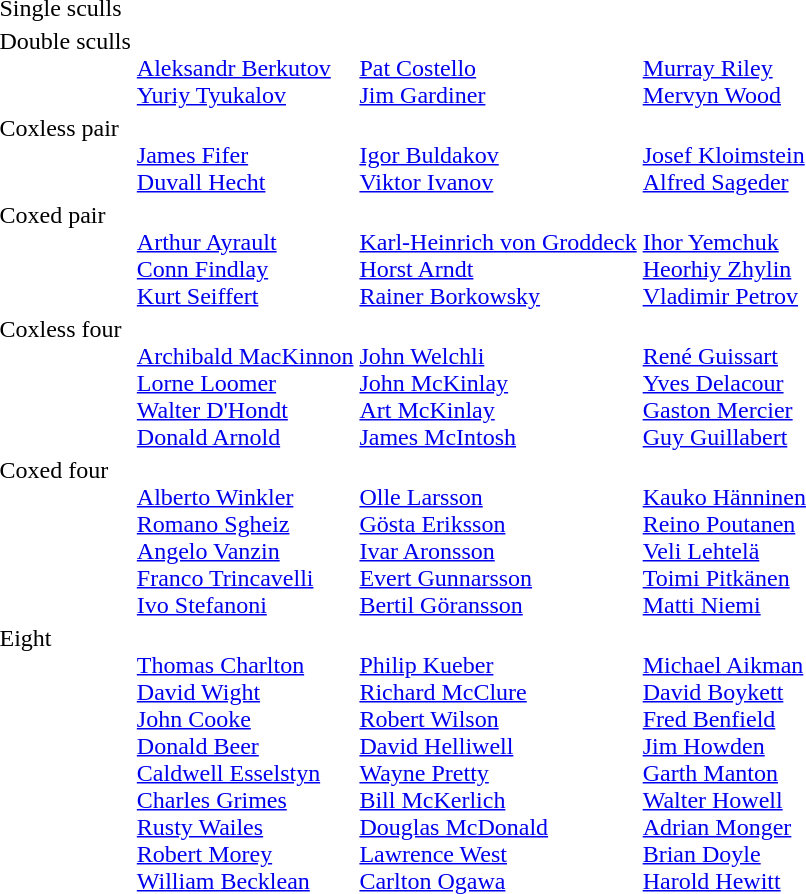<table>
<tr>
<td>Single sculls<br></td>
<td></td>
<td></td>
<td></td>
</tr>
<tr valign="top">
<td>Double sculls<br></td>
<td><br><a href='#'>Aleksandr Berkutov</a><br><a href='#'>Yuriy Tyukalov</a></td>
<td><br><a href='#'>Pat Costello</a><br><a href='#'>Jim Gardiner</a></td>
<td><br><a href='#'>Murray Riley</a><br><a href='#'>Mervyn Wood</a></td>
</tr>
<tr valign="top">
<td>Coxless pair<br></td>
<td><br><a href='#'>James Fifer</a><br><a href='#'>Duvall Hecht</a></td>
<td><br><a href='#'>Igor Buldakov</a><br><a href='#'>Viktor Ivanov</a></td>
<td><br><a href='#'>Josef Kloimstein</a><br><a href='#'>Alfred Sageder</a></td>
</tr>
<tr valign="top">
<td>Coxed pair<br></td>
<td><br><a href='#'>Arthur Ayrault</a><br><a href='#'>Conn Findlay</a><br><a href='#'>Kurt Seiffert</a></td>
<td><br><a href='#'>Karl-Heinrich von Groddeck</a><br><a href='#'>Horst Arndt</a><br><a href='#'>Rainer Borkowsky</a></td>
<td><br><a href='#'>Ihor Yemchuk</a><br><a href='#'>Heorhiy Zhylin</a><br><a href='#'>Vladimir Petrov</a></td>
</tr>
<tr valign="top">
<td>Coxless four<br></td>
<td><br><a href='#'>Archibald MacKinnon</a><br><a href='#'>Lorne Loomer</a><br><a href='#'>Walter D'Hondt</a><br><a href='#'>Donald Arnold</a></td>
<td><br><a href='#'>John Welchli</a><br><a href='#'>John McKinlay</a><br><a href='#'>Art McKinlay</a><br><a href='#'>James McIntosh</a></td>
<td><br><a href='#'>René Guissart</a><br><a href='#'>Yves Delacour</a><br><a href='#'>Gaston Mercier</a><br><a href='#'>Guy Guillabert</a></td>
</tr>
<tr valign="top">
<td>Coxed four<br></td>
<td><br><a href='#'>Alberto Winkler</a><br><a href='#'>Romano Sgheiz</a><br><a href='#'>Angelo Vanzin</a><br><a href='#'>Franco Trincavelli</a><br><a href='#'>Ivo Stefanoni</a></td>
<td><br><a href='#'>Olle Larsson</a><br><a href='#'>Gösta Eriksson</a><br><a href='#'>Ivar Aronsson</a><br><a href='#'>Evert Gunnarsson</a><br><a href='#'>Bertil Göransson</a></td>
<td><br><a href='#'>Kauko Hänninen</a><br><a href='#'>Reino Poutanen</a><br><a href='#'>Veli Lehtelä</a><br><a href='#'>Toimi Pitkänen</a><br><a href='#'>Matti Niemi</a></td>
</tr>
<tr valign="top">
<td>Eight<br></td>
<td><br><a href='#'>Thomas Charlton</a><br><a href='#'>David Wight</a><br><a href='#'>John Cooke</a><br><a href='#'>Donald Beer</a><br><a href='#'>Caldwell Esselstyn</a><br><a href='#'>Charles Grimes</a><br><a href='#'>Rusty Wailes</a><br><a href='#'>Robert Morey</a><br><a href='#'>William Becklean</a></td>
<td><br><a href='#'>Philip Kueber</a><br><a href='#'>Richard McClure</a><br><a href='#'>Robert Wilson</a><br><a href='#'>David Helliwell</a><br><a href='#'>Wayne Pretty</a><br><a href='#'>Bill McKerlich</a><br><a href='#'>Douglas McDonald</a><br><a href='#'>Lawrence West</a><br><a href='#'>Carlton Ogawa</a></td>
<td><br><a href='#'>Michael Aikman</a><br><a href='#'>David Boykett</a><br><a href='#'>Fred Benfield</a><br><a href='#'>Jim Howden</a><br><a href='#'>Garth Manton</a><br><a href='#'>Walter Howell</a><br><a href='#'>Adrian Monger</a><br><a href='#'>Brian Doyle</a><br><a href='#'>Harold Hewitt</a></td>
</tr>
</table>
